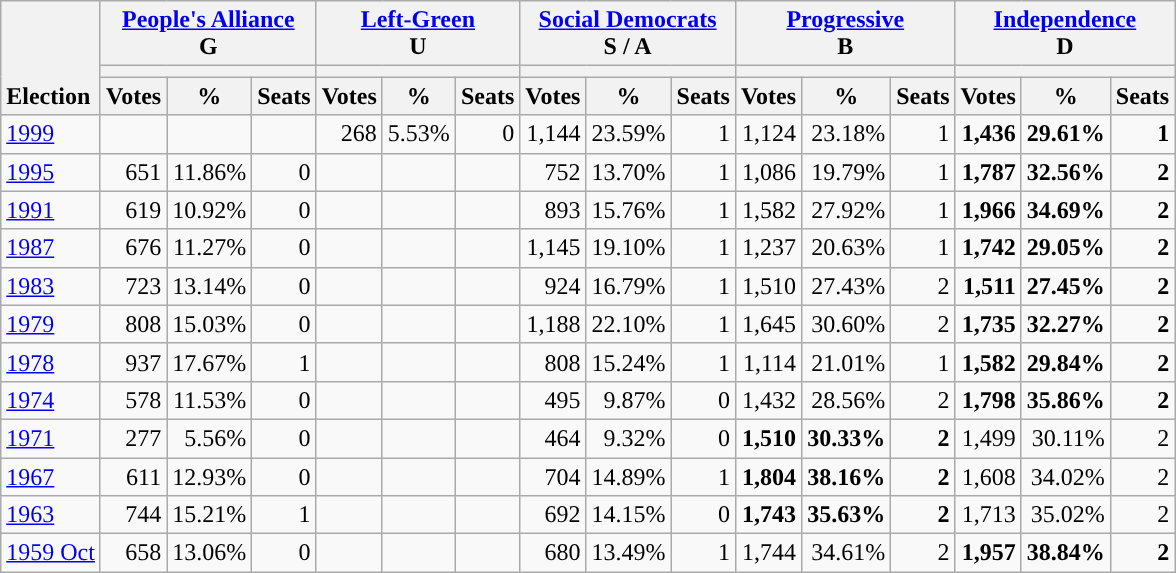<table class="wikitable" border="1" style="font-size:100%; text-align:right;">
<tr>
<th style="text-align:left;" valign=bottom rowspan=3>Election</th>
<th valign=bottom colspan=3><a href='#'>People's Alliance</a><br>G</th>
<th valign=bottom colspan=3><a href='#'>Left-Green</a><br>U</th>
<th valign=bottom colspan=3><a href='#'>Social Democrats</a><br>S / A</th>
<th valign=bottom colspan=3><a href='#'>Progressive</a><br>B</th>
<th valign=bottom colspan=3><a href='#'>Independence</a><br>D</th>
</tr>
<tr>
<th colspan=3 style="background:"></th>
<th colspan=3 style="background:"></th>
<th colspan=3 style="background:"></th>
<th colspan=3 style="background:"></th>
<th colspan=3 style="background:"></th>
</tr>
<tr>
<th>Votes</th>
<th>%</th>
<th>Seats</th>
<th>Votes</th>
<th>%</th>
<th>Seats</th>
<th>Votes</th>
<th>%</th>
<th>Seats</th>
<th>Votes</th>
<th>%</th>
<th>Seats</th>
<th>Votes</th>
<th>%</th>
<th>Seats</th>
</tr>
<tr>
<td align=left><a href='#'>1999</a></td>
<td></td>
<td></td>
<td></td>
<td>268</td>
<td>5.53%</td>
<td>0</td>
<td>1,144</td>
<td>23.59%</td>
<td>1</td>
<td>1,124</td>
<td>23.18%</td>
<td>1</td>
<td><strong>1,436</strong></td>
<td><strong>29.61%</strong></td>
<td><strong>1</strong></td>
</tr>
<tr>
<td align=left><a href='#'>1995</a></td>
<td>651</td>
<td>11.86%</td>
<td>0</td>
<td></td>
<td></td>
<td></td>
<td>752</td>
<td>13.70%</td>
<td>1</td>
<td>1,086</td>
<td>19.79%</td>
<td>1</td>
<td><strong>1,787</strong></td>
<td><strong>32.56%</strong></td>
<td><strong>2</strong></td>
</tr>
<tr>
<td align=left><a href='#'>1991</a></td>
<td>619</td>
<td>10.92%</td>
<td>0</td>
<td></td>
<td></td>
<td></td>
<td>893</td>
<td>15.76%</td>
<td>1</td>
<td>1,582</td>
<td>27.92%</td>
<td>1</td>
<td><strong>1,966</strong></td>
<td><strong>34.69%</strong></td>
<td><strong>2</strong></td>
</tr>
<tr>
<td align=left><a href='#'>1987</a></td>
<td>676</td>
<td>11.27%</td>
<td>0</td>
<td></td>
<td></td>
<td></td>
<td>1,145</td>
<td>19.10%</td>
<td>1</td>
<td>1,237</td>
<td>20.63%</td>
<td>1</td>
<td><strong>1,742</strong></td>
<td><strong>29.05%</strong></td>
<td><strong>2</strong></td>
</tr>
<tr>
<td align=left><a href='#'>1983</a></td>
<td>723</td>
<td>13.14%</td>
<td>0</td>
<td></td>
<td></td>
<td></td>
<td>924</td>
<td>16.79%</td>
<td>1</td>
<td>1,510</td>
<td>27.43%</td>
<td>2</td>
<td><strong>1,511</strong></td>
<td><strong>27.45%</strong></td>
<td><strong>2</strong></td>
</tr>
<tr>
<td align=left><a href='#'>1979</a></td>
<td>808</td>
<td>15.03%</td>
<td>0</td>
<td></td>
<td></td>
<td></td>
<td>1,188</td>
<td>22.10%</td>
<td>1</td>
<td>1,645</td>
<td>30.60%</td>
<td>2</td>
<td><strong>1,735</strong></td>
<td><strong>32.27%</strong></td>
<td><strong>2</strong></td>
</tr>
<tr>
<td align=left><a href='#'>1978</a></td>
<td>937</td>
<td>17.67%</td>
<td>1</td>
<td></td>
<td></td>
<td></td>
<td>808</td>
<td>15.24%</td>
<td>1</td>
<td>1,114</td>
<td>21.01%</td>
<td>1</td>
<td><strong>1,582</strong></td>
<td><strong>29.84%</strong></td>
<td><strong>2</strong></td>
</tr>
<tr>
<td align=left><a href='#'>1974</a></td>
<td>578</td>
<td>11.53%</td>
<td>0</td>
<td></td>
<td></td>
<td></td>
<td>495</td>
<td>9.87%</td>
<td>0</td>
<td>1,432</td>
<td>28.56%</td>
<td>2</td>
<td><strong>1,798</strong></td>
<td><strong>35.86%</strong></td>
<td><strong>2</strong></td>
</tr>
<tr>
<td align=left><a href='#'>1971</a></td>
<td>277</td>
<td>5.56%</td>
<td>0</td>
<td></td>
<td></td>
<td></td>
<td>464</td>
<td>9.32%</td>
<td>0</td>
<td><strong>1,510</strong></td>
<td><strong>30.33%</strong></td>
<td><strong>2</strong></td>
<td>1,499</td>
<td>30.11%</td>
<td>2</td>
</tr>
<tr>
<td align=left><a href='#'>1967</a></td>
<td>611</td>
<td>12.93%</td>
<td>0</td>
<td></td>
<td></td>
<td></td>
<td>704</td>
<td>14.89%</td>
<td>1</td>
<td><strong>1,804</strong></td>
<td><strong>38.16%</strong></td>
<td><strong>2</strong></td>
<td>1,608</td>
<td>34.02%</td>
<td>2</td>
</tr>
<tr>
<td align=left><a href='#'>1963</a></td>
<td>744</td>
<td>15.21%</td>
<td>1</td>
<td></td>
<td></td>
<td></td>
<td>692</td>
<td>14.15%</td>
<td>0</td>
<td><strong>1,743</strong></td>
<td><strong>35.63%</strong></td>
<td><strong>2</strong></td>
<td>1,713</td>
<td>35.02%</td>
<td>2</td>
</tr>
<tr>
<td align=left><a href='#'>1959 Oct</a></td>
<td>658</td>
<td>13.06%</td>
<td>0</td>
<td></td>
<td></td>
<td></td>
<td>680</td>
<td>13.49%</td>
<td>1</td>
<td>1,744</td>
<td>34.61%</td>
<td>2</td>
<td><strong>1,957</strong></td>
<td><strong>38.84%</strong></td>
<td><strong>2</strong></td>
</tr>
</table>
